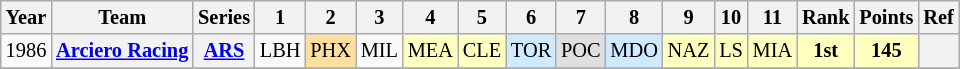<table class="wikitable" style="text-align:center; font-size:85%">
<tr>
<th>Year</th>
<th>Team</th>
<th>Series</th>
<th>1</th>
<th>2</th>
<th>3</th>
<th>4</th>
<th>5</th>
<th>6</th>
<th>7</th>
<th>8</th>
<th>9</th>
<th>10</th>
<th>11</th>
<th>Rank</th>
<th>Points</th>
<th>Ref</th>
</tr>
<tr>
<td>1986</td>
<td style="background:#F2F2F2;" align=center nowrap><strong><a href='#'>Arciero Racing</a></strong></td>
<td style="background:#F2F2F2;" align=center nowrap><strong><a href='#'>ARS</a></strong></td>
<td>LBH<br></td>
<td style="background:#FFDF9F;">PHX<br></td>
<td>MIL<br></td>
<td style="background:#FFFFBF;">MEA<br></td>
<td style="background:#FFFFBF;">CLE<br></td>
<td style="background:#CFEAFF;">TOR<br></td>
<td style="background:#DFDFDF;">POC<br></td>
<td style="background:#CFEAFF;">MDO<br></td>
<td style="background:#FFFFBF;">NAZ<br></td>
<td style="background:#FFFFBF;">LS<br></td>
<td style="background:#FFFFBF;">MIA<br></td>
<td style="background:#FFFFBF;"><strong>1st</strong></td>
<td style="background:#FFFFBF;"><strong>145</strong></td>
<th></th>
</tr>
<tr>
</tr>
</table>
